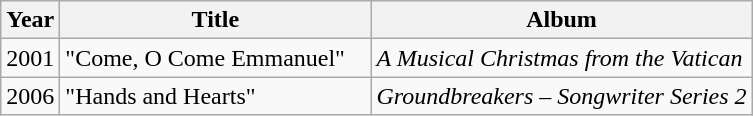<table class="wikitable">
<tr>
<th>Year</th>
<th width=200>Title</th>
<th>Album</th>
</tr>
<tr>
<td>2001</td>
<td>"Come, O Come Emmanuel"</td>
<td><em>A Musical Christmas from the Vatican</em></td>
</tr>
<tr>
<td rowspan="1">2006</td>
<td rowspan="1">"Hands and Hearts"</td>
<td><em>Groundbreakers – Songwriter Series 2</em></td>
</tr>
</table>
